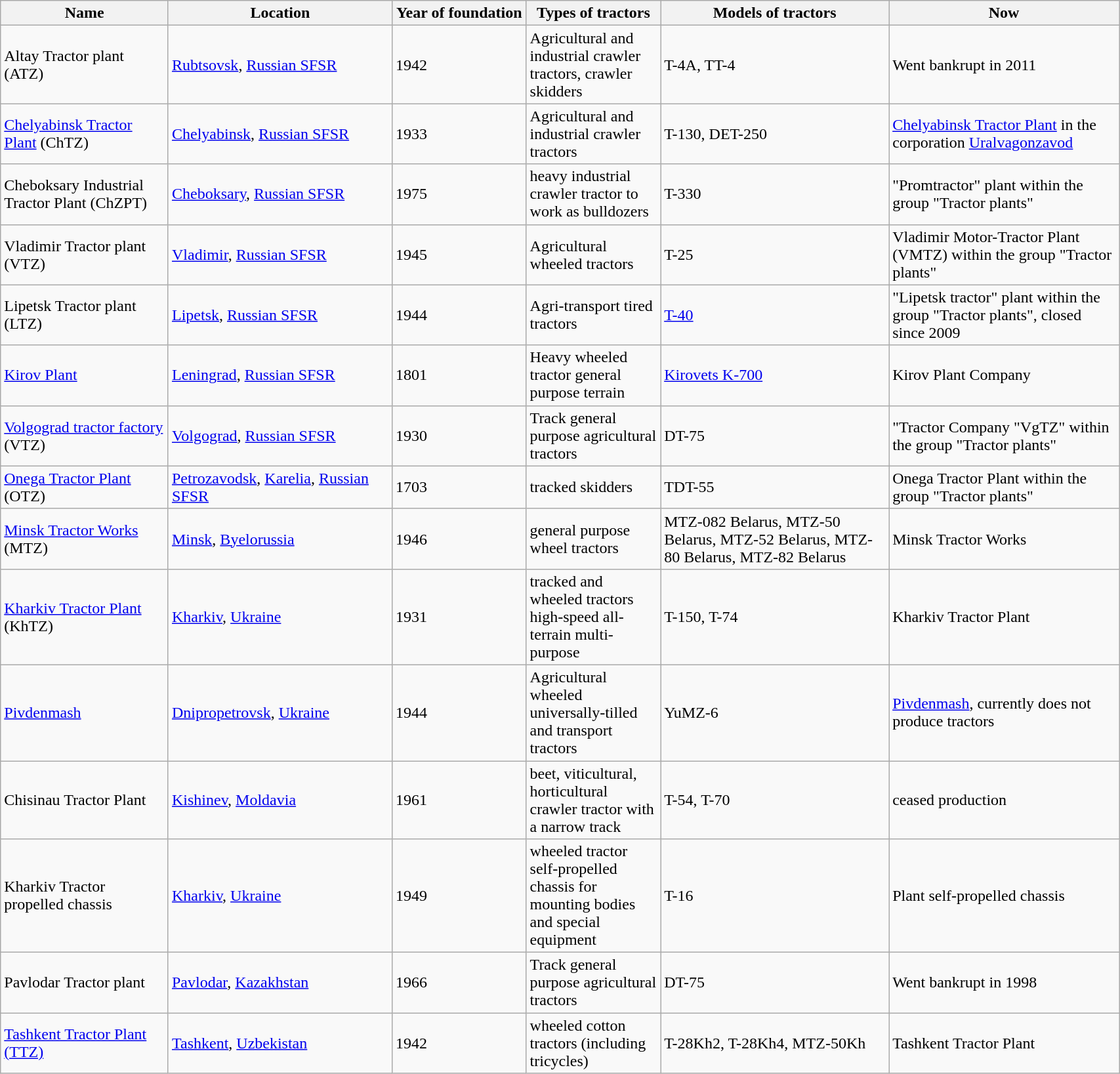<table class="wikitable" style="width:90%;">
<tr>
<th style="width:15%;">Name</th>
<th style="width:20%;">Location</th>
<th style="width:12%;">Year of foundation</th>
<th style="width:12%;">Types of tractors</th>
<th>Models of tractors</th>
<th>Now</th>
</tr>
<tr>
<td>Altay Tractor plant (ATZ)</td>
<td> <a href='#'>Rubtsovsk</a>, <a href='#'>Russian SFSR</a></td>
<td>1942</td>
<td>Agricultural and industrial crawler tractors, crawler skidders</td>
<td>T-4A, TT-4</td>
<td>Went bankrupt in 2011</td>
</tr>
<tr>
<td><a href='#'>Chelyabinsk Tractor Plant</a> (ChTZ)</td>
<td> <a href='#'>Chelyabinsk</a>, <a href='#'>Russian SFSR</a></td>
<td>1933</td>
<td>Agricultural and industrial crawler tractors</td>
<td>T-130, DET-250</td>
<td><a href='#'>Chelyabinsk Tractor Plant</a>  in the corporation <a href='#'>Uralvagonzavod</a></td>
</tr>
<tr>
<td>Cheboksary Industrial Tractor Plant (ChZPT)</td>
<td> <a href='#'>Cheboksary</a>, <a href='#'>Russian SFSR</a></td>
<td>1975</td>
<td>heavy industrial crawler tractor to work as bulldozers</td>
<td>T-330</td>
<td>"Promtractor" plant within the group "Tractor plants"</td>
</tr>
<tr>
<td>Vladimir Tractor plant (VTZ)</td>
<td> <a href='#'>Vladimir</a>, <a href='#'>Russian SFSR</a></td>
<td>1945</td>
<td>Agricultural wheeled tractors</td>
<td>T-25</td>
<td>Vladimir Motor-Tractor Plant (VMTZ) within the group "Tractor plants"</td>
</tr>
<tr>
<td>Lipetsk Tractor plant (LTZ)</td>
<td> <a href='#'>Lipetsk</a>, <a href='#'>Russian SFSR</a></td>
<td>1944</td>
<td>Agri-transport tired tractors</td>
<td><a href='#'>T-40</a></td>
<td>"Lipetsk tractor" plant within the group "Tractor plants", closed since 2009</td>
</tr>
<tr>
<td><a href='#'>Kirov Plant</a></td>
<td> <a href='#'>Leningrad</a>, <a href='#'>Russian SFSR</a></td>
<td>1801</td>
<td>Heavy wheeled tractor general purpose terrain</td>
<td><a href='#'>Kirovets K-700</a></td>
<td>Kirov Plant Company</td>
</tr>
<tr>
<td><a href='#'>Volgograd tractor factory</a> (VTZ)</td>
<td> <a href='#'>Volgograd</a>, <a href='#'>Russian SFSR</a></td>
<td>1930</td>
<td>Track general purpose agricultural tractors</td>
<td>DT-75</td>
<td>"Tractor Company "VgTZ" within the group "Tractor plants"</td>
</tr>
<tr>
<td><a href='#'>Onega Tractor Plant</a> (OTZ)</td>
<td>  <a href='#'>Petrozavodsk</a>, <a href='#'>Karelia</a>, <a href='#'>Russian SFSR</a></td>
<td>1703</td>
<td>tracked skidders</td>
<td>TDT-55</td>
<td>Onega Tractor Plant within the group "Tractor plants"</td>
</tr>
<tr>
<td><a href='#'>Minsk Tractor Works</a> (MTZ)</td>
<td> <a href='#'>Minsk</a>, <a href='#'>Byelorussia</a></td>
<td>1946</td>
<td>general purpose wheel tractors</td>
<td>MTZ-082 Belarus, MTZ-50 Belarus, MTZ-52 Belarus, MTZ-80 Belarus, MTZ-82 Belarus</td>
<td>Minsk Tractor Works</td>
</tr>
<tr>
<td><a href='#'>Kharkiv Tractor Plant</a> (KhTZ)</td>
<td> <a href='#'>Kharkiv</a>, <a href='#'>Ukraine</a></td>
<td>1931</td>
<td>tracked and wheeled tractors high-speed all-terrain multi-purpose</td>
<td>T-150, T-74</td>
<td>Kharkiv Tractor Plant</td>
</tr>
<tr>
<td><a href='#'>Pivdenmash</a></td>
<td> <a href='#'>Dnipropetrovsk</a>, <a href='#'>Ukraine</a></td>
<td>1944</td>
<td>Agricultural wheeled universally-tilled and transport tractors</td>
<td>YuMZ-6</td>
<td><a href='#'>Pivdenmash</a>, currently does not produce tractors</td>
</tr>
<tr>
<td>Chisinau Tractor Plant</td>
<td> <a href='#'>Kishinev</a>, <a href='#'>Moldavia</a></td>
<td>1961</td>
<td>beet, viticultural, horticultural crawler tractor with a narrow track</td>
<td>T-54, T-70</td>
<td>ceased production</td>
</tr>
<tr>
<td>Kharkiv Tractor propelled chassis</td>
<td> <a href='#'>Kharkiv</a>, <a href='#'>Ukraine</a></td>
<td>1949</td>
<td>wheeled tractor self-propelled chassis for mounting bodies and special equipment</td>
<td>T-16</td>
<td>Plant self-propelled chassis</td>
</tr>
<tr>
<td>Pavlodar Tractor plant</td>
<td> <a href='#'>Pavlodar</a>, <a href='#'>Kazakhstan</a></td>
<td>1966</td>
<td>Track general purpose agricultural tractors</td>
<td>DT-75</td>
<td>Went bankrupt in 1998</td>
</tr>
<tr>
<td><a href='#'>Tashkent Tractor Plant (TTZ)</a></td>
<td> <a href='#'>Tashkent</a>, <a href='#'>Uzbekistan</a></td>
<td>1942</td>
<td>wheeled cotton tractors (including tricycles)</td>
<td>T-28Kh2, T-28Kh4, MTZ-50Kh</td>
<td>Tashkent Tractor Plant</td>
</tr>
</table>
